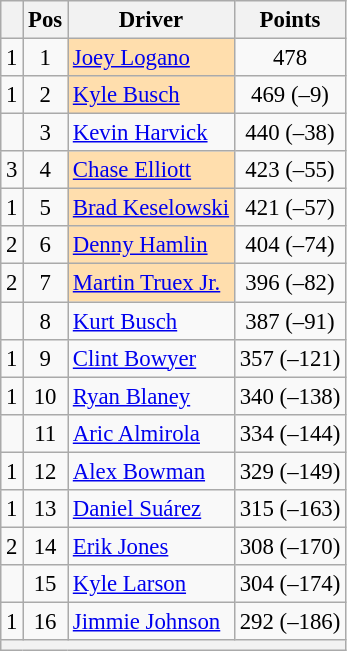<table class="wikitable" style="font-size: 95%">
<tr>
<th></th>
<th>Pos</th>
<th>Driver</th>
<th>Points</th>
</tr>
<tr>
<td align="left"> 1</td>
<td style="text-align:center;">1</td>
<td style="background:#FFDEAD;"><a href='#'>Joey Logano</a></td>
<td style="text-align:center;">478</td>
</tr>
<tr>
<td align="left"> 1</td>
<td style="text-align:center;">2</td>
<td style="background:#FFDEAD;"><a href='#'>Kyle Busch</a></td>
<td style="text-align:center;">469 (–9)</td>
</tr>
<tr>
<td align="left"></td>
<td style="text-align:center;">3</td>
<td><a href='#'>Kevin Harvick</a></td>
<td style="text-align:center;">440 (–38)</td>
</tr>
<tr>
<td align="left"> 3</td>
<td style="text-align:center;">4</td>
<td style="background:#FFDEAD;"><a href='#'>Chase Elliott</a></td>
<td style="text-align:center;">423 (–55)</td>
</tr>
<tr>
<td align="left"> 1</td>
<td style="text-align:center;">5</td>
<td style="background:#FFDEAD;"><a href='#'>Brad Keselowski</a></td>
<td style="text-align:center;">421 (–57)</td>
</tr>
<tr>
<td align="left"> 2</td>
<td style="text-align:center;">6</td>
<td style="background:#FFDEAD;"><a href='#'>Denny Hamlin</a></td>
<td style="text-align:center;">404 (–74)</td>
</tr>
<tr>
<td align="left"> 2</td>
<td style="text-align:center;">7</td>
<td style="background:#FFDEAD;"><a href='#'>Martin Truex Jr.</a></td>
<td style="text-align:center;">396 (–82)</td>
</tr>
<tr>
<td align="left"></td>
<td style="text-align:center;">8</td>
<td><a href='#'>Kurt Busch</a></td>
<td style="text-align:center;">387 (–91)</td>
</tr>
<tr>
<td align="left"> 1</td>
<td style="text-align:center;">9</td>
<td><a href='#'>Clint Bowyer</a></td>
<td style="text-align:center;">357 (–121)</td>
</tr>
<tr>
<td align="left"> 1</td>
<td style="text-align:center;">10</td>
<td><a href='#'>Ryan Blaney</a></td>
<td style="text-align:center;">340 (–138)</td>
</tr>
<tr>
<td align="left"></td>
<td style="text-align:center;">11</td>
<td><a href='#'>Aric Almirola</a></td>
<td style="text-align:center;">334 (–144)</td>
</tr>
<tr>
<td align="left"> 1</td>
<td style="text-align:center;">12</td>
<td><a href='#'>Alex Bowman</a></td>
<td style="text-align:center;">329 (–149)</td>
</tr>
<tr>
<td align="left"> 1</td>
<td style="text-align:center;">13</td>
<td><a href='#'>Daniel Suárez</a></td>
<td style="text-align:center;">315 (–163)</td>
</tr>
<tr>
<td align="left"> 2</td>
<td style="text-align:center;">14</td>
<td><a href='#'>Erik Jones</a></td>
<td style="text-align:center;">308 (–170)</td>
</tr>
<tr>
<td align="left"></td>
<td style="text-align:center;">15</td>
<td><a href='#'>Kyle Larson</a></td>
<td style="text-align:center;">304 (–174)</td>
</tr>
<tr>
<td align="left"> 1</td>
<td style="text-align:center;">16</td>
<td><a href='#'>Jimmie Johnson</a></td>
<td style="text-align:center;">292 (–186)</td>
</tr>
<tr class="sortbottom">
<th colspan="9"></th>
</tr>
</table>
